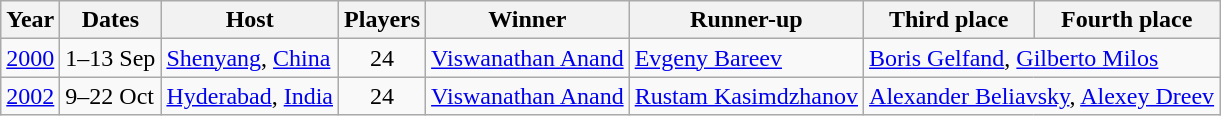<table class="wikitable">
<tr>
<th>Year</th>
<th>Dates</th>
<th>Host</th>
<th>Players</th>
<th>Winner</th>
<th>Runner-up</th>
<th>Third place</th>
<th>Fourth place</th>
</tr>
<tr>
<td><a href='#'>2000</a></td>
<td>1–13 Sep</td>
<td> <a href='#'>Shenyang</a>, <a href='#'>China</a></td>
<td style="text-align:center;">24</td>
<td> <a href='#'>Viswanathan Anand</a></td>
<td> <a href='#'>Evgeny Bareev</a></td>
<td colspan=2> <a href='#'>Boris Gelfand</a>,  <a href='#'>Gilberto Milos</a></td>
</tr>
<tr>
<td><a href='#'>2002</a></td>
<td>9–22 Oct</td>
<td> <a href='#'>Hyderabad</a>, <a href='#'>India</a></td>
<td style="text-align:center;">24</td>
<td> <a href='#'>Viswanathan Anand</a></td>
<td> <a href='#'>Rustam Kasimdzhanov</a></td>
<td colspan=2> <a href='#'>Alexander Beliavsky</a>,  <a href='#'>Alexey Dreev</a></td>
</tr>
</table>
